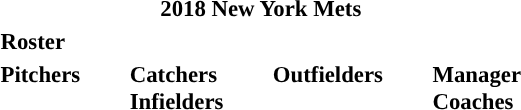<table class="toccolours" style="font-size: 95%;">
<tr>
<th colspan="10">2018 New York Mets</th>
</tr>
<tr>
<td colspan="10"><strong>Roster</strong></td>
</tr>
<tr>
<td valign="top"><strong>Pitchers</strong><br>



























</td>
<td width="25px"></td>
<td valign="top"><strong>Catchers</strong><br>




<strong>Infielders</strong>











</td>
<td width="25px"></td>
<td valign="top"><strong>Outfielders</strong><br>








</td>
<td width="25px"></td>
<td valign="top"><strong>Manager</strong><br> 
<strong>Coaches</strong>
 
 
 
 
 
 
 
 
 </td>
</tr>
</table>
